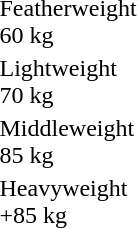<table>
<tr>
<td>Featherweight<br>60 kg</td>
<td></td>
<td></td>
<td></td>
</tr>
<tr>
<td>Lightweight<br>70 kg</td>
<td></td>
<td></td>
<td></td>
</tr>
<tr>
<td>Middleweight<br>85 kg</td>
<td></td>
<td></td>
<td></td>
</tr>
<tr>
<td>Heavyweight<br>+85 kg</td>
<td></td>
<td></td>
<td></td>
</tr>
</table>
